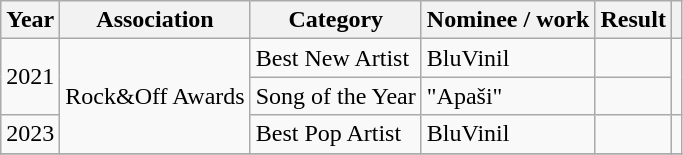<table class="wikitable sortable">
<tr>
<th>Year</th>
<th>Association</th>
<th>Category</th>
<th>Nominee / work</th>
<th>Result</th>
<th class="unsortable"></th>
</tr>
<tr>
<td rowspan="2">2021</td>
<td rowspan="3">Rock&Off Awards</td>
<td>Best New Artist</td>
<td>BluVinil</td>
<td></td>
<td rowspan="2"></td>
</tr>
<tr>
<td>Song of the Year</td>
<td>"Apaši"</td>
<td></td>
</tr>
<tr>
<td>2023</td>
<td>Best Pop Artist</td>
<td>BluVinil</td>
<td></td>
<td></td>
</tr>
<tr>
</tr>
</table>
